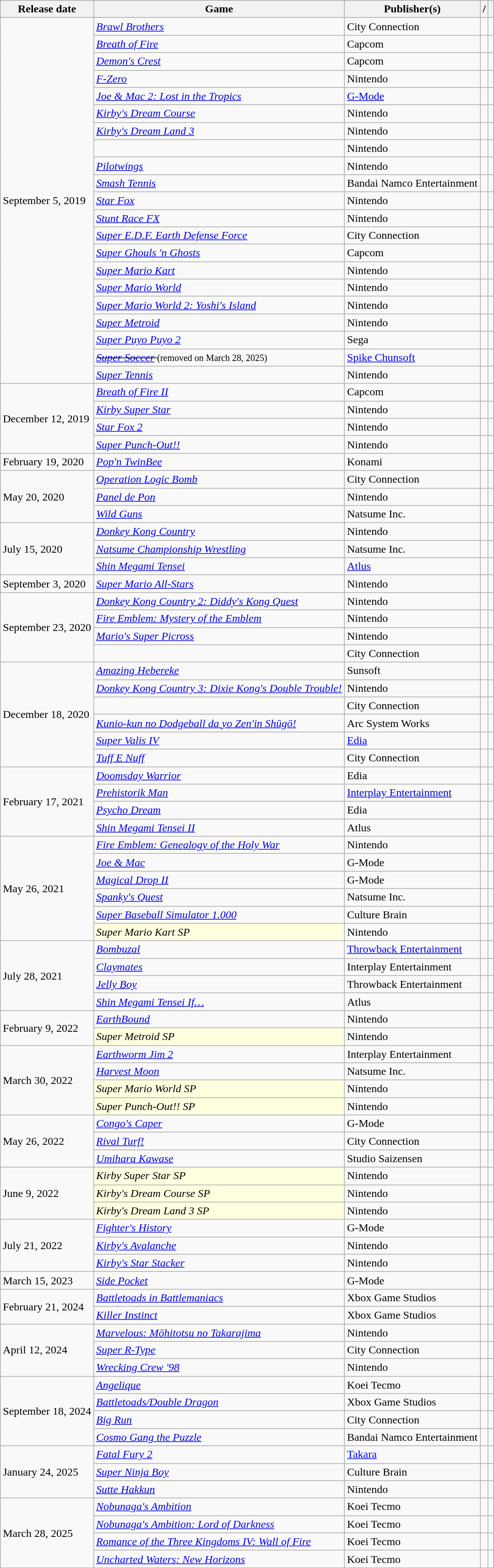<table class ="wikitable sortable">
<tr>
<th>Release date</th>
<th>Game</th>
<th>Publisher(s)</th>
<th>/</th>
<th></th>
</tr>
<tr>
<td rowspan="21">September 5, 2019</td>
<td><em><a href='#'>Brawl Brothers</a></em></td>
<td>City Connection</td>
<td></td>
<td></td>
</tr>
<tr>
<td><em><a href='#'>Breath of Fire</a></em></td>
<td>Capcom</td>
<td></td>
<td></td>
</tr>
<tr>
<td><em><a href='#'>Demon's Crest</a></em></td>
<td>Capcom</td>
<td></td>
<td></td>
</tr>
<tr>
<td><em><a href='#'>F-Zero</a></em></td>
<td>Nintendo</td>
<td></td>
<td></td>
</tr>
<tr>
<td><em><a href='#'>Joe & Mac 2: Lost in the Tropics</a></em></td>
<td><a href='#'>G-Mode</a></td>
<td></td>
<td></td>
</tr>
<tr>
<td><em><a href='#'>Kirby's Dream Course</a></em></td>
<td>Nintendo</td>
<td></td>
<td></td>
</tr>
<tr>
<td><em><a href='#'>Kirby's Dream Land 3</a></em></td>
<td>Nintendo</td>
<td></td>
<td></td>
</tr>
<tr>
<td></td>
<td>Nintendo</td>
<td></td>
<td></td>
</tr>
<tr>
<td><em><a href='#'>Pilotwings</a></em></td>
<td>Nintendo</td>
<td></td>
<td></td>
</tr>
<tr>
<td><em><a href='#'>Smash Tennis</a></em></td>
<td>Bandai Namco Entertainment</td>
<td> </td>
<td></td>
</tr>
<tr>
<td><em><a href='#'>Star Fox</a></em></td>
<td>Nintendo</td>
<td></td>
<td></td>
</tr>
<tr>
<td><em><a href='#'>Stunt Race FX</a></em></td>
<td>Nintendo</td>
<td></td>
<td></td>
</tr>
<tr>
<td><em><a href='#'>Super E.D.F. Earth Defense Force</a></em></td>
<td>City Connection</td>
<td></td>
<td></td>
</tr>
<tr>
<td><em><a href='#'>Super Ghouls 'n Ghosts</a></em></td>
<td>Capcom</td>
<td></td>
<td></td>
</tr>
<tr>
<td><em><a href='#'>Super Mario Kart</a></em></td>
<td>Nintendo</td>
<td></td>
<td></td>
</tr>
<tr>
<td><em><a href='#'>Super Mario World</a></em></td>
<td>Nintendo</td>
<td></td>
<td></td>
</tr>
<tr>
<td><em><a href='#'>Super Mario World 2: Yoshi's Island</a></em></td>
<td>Nintendo</td>
<td></td>
<td></td>
</tr>
<tr>
<td><em><a href='#'>Super Metroid</a></em></td>
<td>Nintendo</td>
<td></td>
<td></td>
</tr>
<tr>
<td><em><a href='#'>Super Puyo Puyo 2</a></em></td>
<td>Sega</td>
<td></td>
<td></td>
</tr>
<tr>
<td><s> <em><a href='#'>Super Soccer</a></em> </s> <small>(removed on March 28, 2025)</small></td>
<td><a href='#'>Spike Chunsoft</a></td>
<td></td>
<td></td>
</tr>
<tr>
<td><em><a href='#'>Super Tennis</a></em></td>
<td>Nintendo</td>
<td></td>
<td> </td>
</tr>
<tr>
<td rowspan="4">December 12, 2019</td>
<td><em><a href='#'>Breath of Fire II</a></em></td>
<td>Capcom</td>
<td></td>
<td> </td>
</tr>
<tr>
<td><em><a href='#'>Kirby Super Star</a></em></td>
<td>Nintendo</td>
<td></td>
<td></td>
</tr>
<tr>
<td><em><a href='#'>Star Fox 2</a></em></td>
<td>Nintendo</td>
<td></td>
<td></td>
</tr>
<tr>
<td><em><a href='#'>Super Punch-Out!!</a></em></td>
<td>Nintendo</td>
<td></td>
<td> </td>
</tr>
<tr>
<td>February 19, 2020</td>
<td><em><a href='#'>Pop'n TwinBee</a></em></td>
<td>Konami</td>
<td></td>
<td></td>
</tr>
<tr>
<td rowspan = 3>May 20, 2020</td>
<td><em><a href='#'>Operation Logic Bomb</a></em></td>
<td>City Connection</td>
<td></td>
<td></td>
</tr>
<tr>
<td><em><a href='#'>Panel de Pon</a></em></td>
<td>Nintendo</td>
<td> </td>
<td></td>
</tr>
<tr>
<td><em><a href='#'>Wild Guns</a></em></td>
<td>Natsume Inc.</td>
<td></td>
<td> </td>
</tr>
<tr>
<td rowspan="3">July 15, 2020</td>
<td><em><a href='#'>Donkey Kong Country</a></em></td>
<td>Nintendo</td>
<td></td>
<td></td>
</tr>
<tr>
<td><em><a href='#'>Natsume Championship Wrestling</a></em></td>
<td>Natsume Inc.</td>
<td></td>
<td></td>
</tr>
<tr>
<td><em><a href='#'>Shin Megami Tensei</a></em></td>
<td><a href='#'>Atlus</a></td>
<td></td>
<td></td>
</tr>
<tr>
<td>September 3, 2020</td>
<td><em><a href='#'>Super Mario All-Stars</a></em></td>
<td>Nintendo</td>
<td></td>
<td></td>
</tr>
<tr>
<td rowspan="4">September 23, 2020</td>
<td><em><a href='#'>Donkey Kong Country 2: Diddy's Kong Quest</a></em></td>
<td>Nintendo</td>
<td></td>
<td></td>
</tr>
<tr>
<td><em><a href='#'>Fire Emblem: Mystery of the Emblem</a></em></td>
<td>Nintendo</td>
<td></td>
<td></td>
</tr>
<tr>
<td><em><a href='#'>Mario's Super Picross</a></em></td>
<td>Nintendo</td>
<td></td>
<td> </td>
</tr>
<tr>
<td></td>
<td>City Connection</td>
<td></td>
<td></td>
</tr>
<tr>
<td rowspan="6">December 18, 2020</td>
<td><em><a href='#'>Amazing Hebereke</a></em></td>
<td>Sunsoft</td>
<td></td>
<td></td>
</tr>
<tr>
<td><em><a href='#'>Donkey Kong Country 3: Dixie Kong's Double Trouble!</a></em></td>
<td>Nintendo</td>
<td></td>
<td></td>
</tr>
<tr>
<td></td>
<td>City Connection</td>
<td></td>
<td></td>
</tr>
<tr>
<td><em><a href='#'>Kunio-kun no Dodgeball da yo Zen'in Shūgō!</a></em></td>
<td>Arc System Works</td>
<td></td>
<td></td>
</tr>
<tr>
<td><em><a href='#'>Super Valis IV</a></em></td>
<td><a href='#'>Edia</a></td>
<td></td>
<td></td>
</tr>
<tr>
<td><em><a href='#'>Tuff E Nuff</a></em></td>
<td>City Connection</td>
<td></td>
<td></td>
</tr>
<tr>
<td rowspan="4">February 17, 2021</td>
<td><em><a href='#'>Doomsday Warrior</a></em></td>
<td>Edia</td>
<td></td>
<td></td>
</tr>
<tr>
<td><em><a href='#'>Prehistorik Man</a></em></td>
<td><a href='#'>Interplay Entertainment</a></td>
<td></td>
<td></td>
</tr>
<tr>
<td><em><a href='#'>Psycho Dream</a></em></td>
<td>Edia</td>
<td></td>
<td></td>
</tr>
<tr>
<td><em><a href='#'>Shin Megami Tensei II</a></em></td>
<td>Atlus</td>
<td></td>
<td></td>
</tr>
<tr>
<td rowspan="6">May 26, 2021</td>
<td><em><a href='#'>Fire Emblem: Genealogy of the Holy War</a></em></td>
<td>Nintendo</td>
<td></td>
<td></td>
</tr>
<tr>
<td><em><a href='#'>Joe & Mac</a></em></td>
<td>G-Mode</td>
<td></td>
<td></td>
</tr>
<tr>
<td><em><a href='#'>Magical Drop II</a></em></td>
<td>G-Mode</td>
<td></td>
<td></td>
</tr>
<tr>
<td><em><a href='#'>Spanky's Quest</a></em></td>
<td>Natsume Inc.</td>
<td></td>
<td></td>
</tr>
<tr>
<td><em><a href='#'>Super Baseball Simulator 1.000</a></em></td>
<td>Culture Brain</td>
<td></td>
<td></td>
</tr>
<tr>
<td style="background-color:lightyellow"><em>Super Mario Kart SP</em></td>
<td>Nintendo</td>
<td></td>
<td></td>
</tr>
<tr>
<td rowspan="4">July 28, 2021</td>
<td><em><a href='#'>Bombuzal</a></em></td>
<td><a href='#'>Throwback Entertainment</a></td>
<td></td>
<td></td>
</tr>
<tr>
<td><em><a href='#'>Claymates</a></em></td>
<td>Interplay Entertainment</td>
<td></td>
<td></td>
</tr>
<tr>
<td><em><a href='#'>Jelly Boy</a></em></td>
<td>Throwback Entertainment</td>
<td></td>
<td></td>
</tr>
<tr>
<td><em><a href='#'>Shin Megami Tensei If…</a></em></td>
<td>Atlus</td>
<td></td>
<td></td>
</tr>
<tr>
<td rowspan="2">February 9, 2022</td>
<td><em><a href='#'>EarthBound</a></em></td>
<td>Nintendo</td>
<td></td>
<td></td>
</tr>
<tr>
<td style="background-color:lightyellow"><em>Super Metroid SP</em></td>
<td>Nintendo</td>
<td></td>
<td></td>
</tr>
<tr>
<td rowspan="4">March 30, 2022</td>
<td><em><a href='#'>Earthworm Jim 2</a></em></td>
<td>Interplay Entertainment</td>
<td></td>
<td></td>
</tr>
<tr>
<td><em><a href='#'>Harvest Moon</a></em></td>
<td>Natsume Inc.</td>
<td></td>
<td></td>
</tr>
<tr>
<td style="background-color:lightyellow"><em>Super Mario World SP</em></td>
<td>Nintendo</td>
<td></td>
<td></td>
</tr>
<tr>
<td style="background-color:lightyellow"><em>Super Punch-Out!! SP</em></td>
<td>Nintendo</td>
<td></td>
<td></td>
</tr>
<tr>
<td rowspan="3">May 26, 2022</td>
<td><em><a href='#'>Congo's Caper</a></em></td>
<td>G-Mode</td>
<td></td>
<td></td>
</tr>
<tr>
<td><em><a href='#'>Rival Turf!</a></em></td>
<td>City Connection</td>
<td></td>
<td></td>
</tr>
<tr>
<td><em><a href='#'>Umihara Kawase</a></em></td>
<td>Studio Saizensen</td>
<td></td>
<td></td>
</tr>
<tr>
<td rowspan="3">June 9, 2022</td>
<td style="background-color:lightyellow"><em>Kirby Super Star SP</em></td>
<td>Nintendo</td>
<td></td>
<td></td>
</tr>
<tr>
<td style="background-color:lightyellow"><em>Kirby's Dream Course SP</em></td>
<td>Nintendo</td>
<td></td>
<td></td>
</tr>
<tr>
<td style="background-color:lightyellow"><em>Kirby's Dream Land 3 SP</em></td>
<td>Nintendo</td>
<td></td>
<td></td>
</tr>
<tr>
<td rowspan="3">July 21, 2022</td>
<td><em><a href='#'>Fighter's History</a></em></td>
<td>G-Mode</td>
<td></td>
<td></td>
</tr>
<tr>
<td><em><a href='#'>Kirby's Avalanche</a></em></td>
<td>Nintendo</td>
<td></td>
<td></td>
</tr>
<tr>
<td><em><a href='#'>Kirby's Star Stacker</a></em></td>
<td>Nintendo</td>
<td></td>
<td></td>
</tr>
<tr>
<td>March 15, 2023</td>
<td><em><a href='#'>Side Pocket</a></em></td>
<td>G-Mode</td>
<td></td>
<td></td>
</tr>
<tr>
<td rowspan="2">February 21, 2024</td>
<td><em><a href='#'>Battletoads in Battlemaniacs</a></em></td>
<td>Xbox Game Studios</td>
<td></td>
<td></td>
</tr>
<tr>
<td><em><a href='#'>Killer Instinct</a></em></td>
<td>Xbox Game Studios</td>
<td></td>
<td></td>
</tr>
<tr>
<td rowspan="3">April 12, 2024</td>
<td><em><a href='#'>Marvelous: Mōhitotsu no Takarajima</a></em></td>
<td>Nintendo</td>
<td></td>
<td></td>
</tr>
<tr>
<td><em><a href='#'>Super R-Type</a></em></td>
<td>City Connection</td>
<td></td>
<td></td>
</tr>
<tr>
<td><em><a href='#'>Wrecking Crew '98</a></em></td>
<td>Nintendo</td>
<td></td>
<td></td>
</tr>
<tr>
<td rowspan="4">September 18, 2024</td>
<td><em><a href='#'>Angelique</a></em></td>
<td>Koei Tecmo</td>
<td></td>
<td></td>
</tr>
<tr>
<td><em><a href='#'>Battletoads/Double Dragon</a></em></td>
<td>Xbox Game Studios</td>
<td></td>
<td></td>
</tr>
<tr>
<td><em><a href='#'>Big Run</a></em></td>
<td>City Connection</td>
<td></td>
<td></td>
</tr>
<tr>
<td><em><a href='#'>Cosmo Gang the Puzzle</a></em></td>
<td>Bandai Namco Entertainment</td>
<td></td>
<td></td>
</tr>
<tr>
<td rowspan="3">January 24, 2025</td>
<td><em><a href='#'>Fatal Fury 2</a></em></td>
<td><a href='#'>Takara</a></td>
<td></td>
<td></td>
</tr>
<tr>
<td><em><a href='#'>Super Ninja Boy</a></em></td>
<td>Culture Brain</td>
<td></td>
<td></td>
</tr>
<tr>
<td><em><a href='#'>Sutte Hakkun</a></em></td>
<td>Nintendo</td>
<td></td>
<td></td>
</tr>
<tr>
<td rowspan="4">March 28, 2025</td>
<td><em><a href='#'>Nobunaga's Ambition</a></em></td>
<td>Koei Tecmo</td>
<td></td>
<td></td>
</tr>
<tr>
<td><em><a href='#'>Nobunaga's Ambition: Lord of Darkness</a></em></td>
<td>Koei Tecmo</td>
<td></td>
<td></td>
</tr>
<tr>
<td><em><a href='#'>Romance of the Three Kingdoms IV: Wall of Fire</a></em></td>
<td>Koei Tecmo</td>
<td></td>
<td></td>
</tr>
<tr>
<td><em><a href='#'>Uncharted Waters: New Horizons</a></em></td>
<td>Koei Tecmo</td>
<td></td>
<td></td>
</tr>
<tr>
</tr>
</table>
